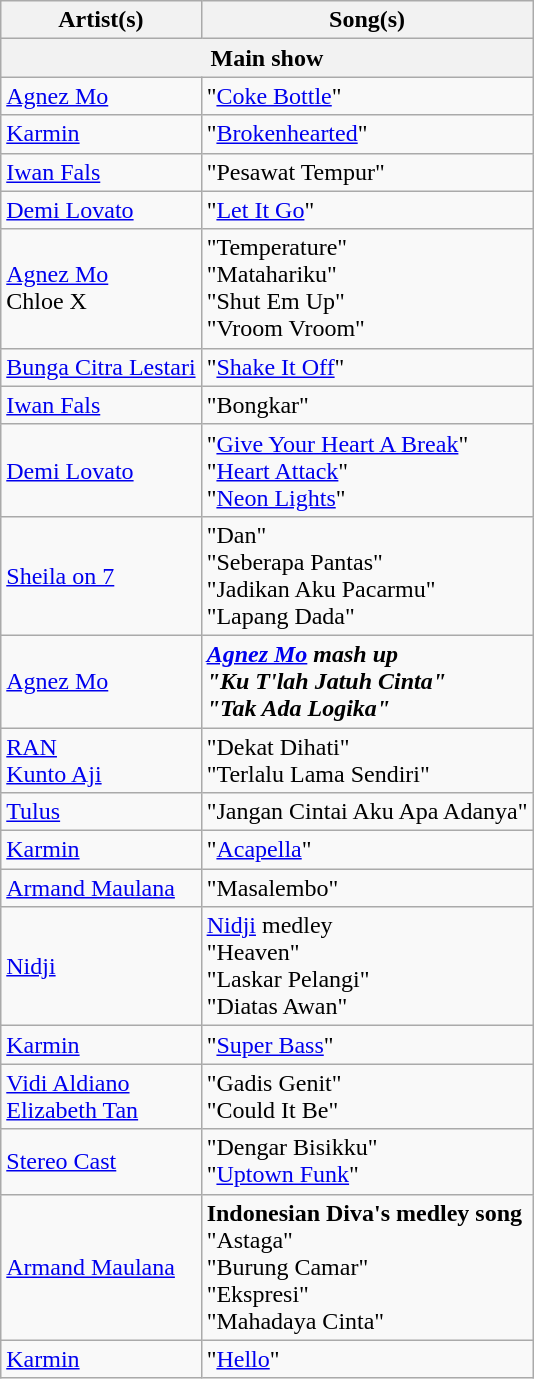<table class="wikitable">
<tr>
<th>Artist(s)</th>
<th>Song(s)</th>
</tr>
<tr>
<th colspan= "3">Main show</th>
</tr>
<tr>
<td><a href='#'>Agnez Mo</a></td>
<td>"<a href='#'>Coke Bottle</a>"</td>
</tr>
<tr>
<td><a href='#'>Karmin</a></td>
<td>"<a href='#'>Brokenhearted</a>"</td>
</tr>
<tr>
<td><a href='#'>Iwan Fals</a></td>
<td>"Pesawat Tempur"</td>
</tr>
<tr>
<td><a href='#'>Demi Lovato</a></td>
<td>"<a href='#'>Let It Go</a>"</td>
</tr>
<tr>
<td><a href='#'>Agnez Mo</a><br>Chloe X</td>
<td>"Temperature"<br>"Matahariku"<br>"Shut Em Up"<br>"Vroom Vroom"</td>
</tr>
<tr>
<td><a href='#'>Bunga Citra Lestari</a></td>
<td>"<a href='#'>Shake It Off</a>"</td>
</tr>
<tr>
<td><a href='#'>Iwan Fals</a></td>
<td>"Bongkar"</td>
</tr>
<tr>
<td><a href='#'>Demi Lovato</a></td>
<td>"<a href='#'>Give Your Heart A Break</a>"<br>"<a href='#'>Heart Attack</a>"<br>"<a href='#'>Neon Lights</a>"</td>
</tr>
<tr>
<td><a href='#'>Sheila on 7</a></td>
<td>"Dan"<br>"Seberapa Pantas"<br>"Jadikan Aku Pacarmu"<br>"Lapang Dada"</td>
</tr>
<tr>
<td><a href='#'>Agnez Mo</a></td>
<td><strong><em><a href='#'>Agnez Mo</a><em> mash up<strong><br>"Ku T'lah Jatuh Cinta"<br>"Tak Ada Logika"</td>
</tr>
<tr>
<td><a href='#'>RAN</a><br><a href='#'>Kunto Aji</a></td>
<td>"Dekat Dihati"<br>"Terlalu Lama Sendiri"</td>
</tr>
<tr>
<td><a href='#'>Tulus</a></td>
<td>"Jangan Cintai Aku Apa Adanya"</td>
</tr>
<tr>
<td><a href='#'>Karmin</a></td>
<td>"<a href='#'>Acapella</a>"</td>
</tr>
<tr>
<td><a href='#'>Armand Maulana</a></td>
<td>"Masalembo"</td>
</tr>
<tr>
<td><a href='#'>Nidji</a></td>
<td></em></strong><a href='#'>Nidji</a></em> medley</strong><br>"Heaven"<br>"Laskar Pelangi"<br>"Diatas Awan"</td>
</tr>
<tr>
<td><a href='#'>Karmin</a></td>
<td>"<a href='#'>Super Bass</a>"</td>
</tr>
<tr>
<td><a href='#'>Vidi Aldiano</a><br><a href='#'>Elizabeth Tan</a></td>
<td>"Gadis Genit"<br>"Could It Be"</td>
</tr>
<tr>
<td><a href='#'>Stereo Cast</a></td>
<td>"Dengar Bisikku"<br>"<a href='#'>Uptown Funk</a>"</td>
</tr>
<tr>
<td><a href='#'>Armand Maulana</a></td>
<td><strong>Indonesian Diva's medley song</strong><br>"Astaga"<br>"Burung Camar"<br>"Ekspresi"<br>"Mahadaya Cinta"</td>
</tr>
<tr>
<td><a href='#'>Karmin</a></td>
<td>"<a href='#'>Hello</a>"</td>
</tr>
</table>
